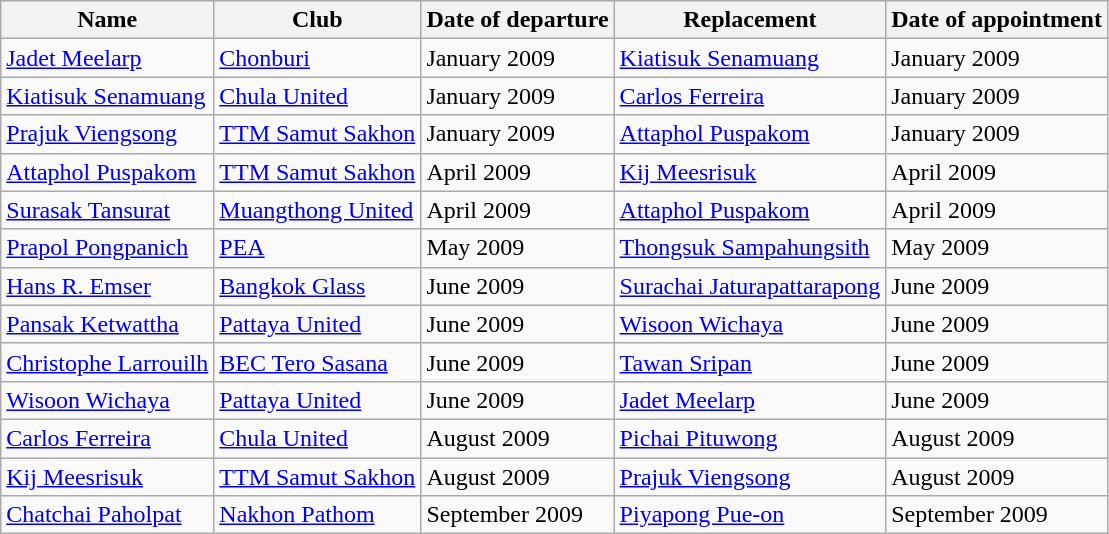<table class="wikitable">
<tr>
<th>Name</th>
<th>Club</th>
<th>Date of departure</th>
<th>Replacement</th>
<th>Date of appointment</th>
</tr>
<tr>
<td><a href='#'>Jadet Meelarp</a></td>
<td><a href='#'>Chonburi</a></td>
<td>January 2009</td>
<td><a href='#'>Kiatisuk Senamuang</a></td>
<td>January 2009</td>
</tr>
<tr>
<td><a href='#'>Kiatisuk Senamuang</a></td>
<td><a href='#'>Chula United</a></td>
<td>January 2009</td>
<td><a href='#'>Carlos Ferreira</a></td>
<td>January 2009</td>
</tr>
<tr>
<td><a href='#'>Prajuk Viengsong</a></td>
<td><a href='#'>TTM Samut Sakhon</a></td>
<td>January 2009</td>
<td><a href='#'>Attaphol Puspakom</a></td>
<td>January 2009</td>
</tr>
<tr>
<td><a href='#'>Attaphol Puspakom</a></td>
<td><a href='#'>TTM Samut Sakhon</a></td>
<td>April 2009</td>
<td><a href='#'>Kij Meesrisuk</a></td>
<td>April 2009</td>
</tr>
<tr>
<td><a href='#'>Surasak Tansurat</a></td>
<td><a href='#'>Muangthong United</a></td>
<td>April 2009</td>
<td><a href='#'>Attaphol Puspakom</a></td>
<td>April 2009</td>
</tr>
<tr>
<td><a href='#'>Prapol Pongpanich</a></td>
<td><a href='#'>PEA</a></td>
<td>May 2009</td>
<td><a href='#'>Thongsuk Sampahungsith</a></td>
<td>May 2009</td>
</tr>
<tr>
<td><a href='#'>Hans R. Emser</a></td>
<td><a href='#'>Bangkok Glass</a></td>
<td>June 2009</td>
<td><a href='#'>Surachai Jaturapattarapong</a></td>
<td>June 2009</td>
</tr>
<tr>
<td><a href='#'>Pansak Ketwattha</a></td>
<td><a href='#'>Pattaya United</a></td>
<td>June 2009</td>
<td><a href='#'>Wisoon Wichaya</a></td>
<td>June 2009</td>
</tr>
<tr>
<td><a href='#'>Christophe Larrouilh</a></td>
<td><a href='#'>BEC Tero Sasana</a></td>
<td>June 2009</td>
<td><a href='#'>Tawan Sripan</a></td>
<td>June 2009</td>
</tr>
<tr>
<td><a href='#'>Wisoon Wichaya</a></td>
<td><a href='#'>Pattaya United</a></td>
<td>June 2009</td>
<td><a href='#'>Jadet Meelarp</a></td>
<td>June 2009</td>
</tr>
<tr>
<td><a href='#'>Carlos Ferreira</a></td>
<td><a href='#'>Chula United</a></td>
<td>August 2009</td>
<td><a href='#'>Pichai Pituwong</a></td>
<td>August 2009</td>
</tr>
<tr>
<td><a href='#'>Kij Meesrisuk</a></td>
<td><a href='#'>TTM Samut Sakhon</a></td>
<td>August 2009</td>
<td><a href='#'>Prajuk Viengsong</a></td>
<td>August 2009</td>
</tr>
<tr>
<td><a href='#'>Chatchai Paholpat</a></td>
<td><a href='#'>Nakhon Pathom</a></td>
<td>September 2009</td>
<td><a href='#'>Piyapong Pue-on</a></td>
<td>September 2009</td>
</tr>
</table>
